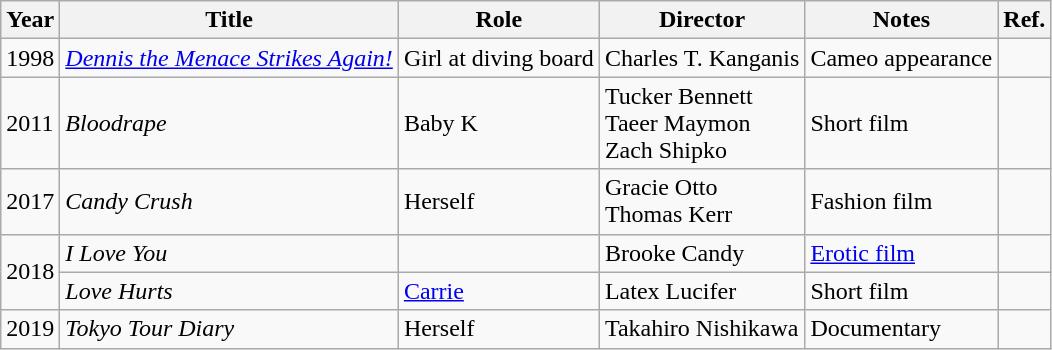<table class="wikitable">
<tr>
<th>Year</th>
<th>Title</th>
<th>Role</th>
<th>Director</th>
<th>Notes</th>
<th>Ref.</th>
</tr>
<tr>
<td>1998</td>
<td><em><a href='#'>Dennis the Menace Strikes Again!</a></em></td>
<td>Girl at diving board</td>
<td>Charles T. Kanganis</td>
<td>Cameo appearance</td>
<td></td>
</tr>
<tr>
<td>2011</td>
<td><em>Bloodrape</em></td>
<td>Baby K</td>
<td>Tucker Bennett<br>Taeer Maymon<br>Zach Shipko</td>
<td>Short film</td>
<td></td>
</tr>
<tr>
<td>2017</td>
<td><em>Candy Crush</em></td>
<td>Herself</td>
<td>Gracie Otto<br>Thomas Kerr</td>
<td>Fashion film</td>
<td></td>
</tr>
<tr>
<td rowspan="2">2018</td>
<td><em>I Love You</em></td>
<td></td>
<td>Brooke Candy</td>
<td><a href='#'>Erotic film</a></td>
<td></td>
</tr>
<tr>
<td><em>Love Hurts</em></td>
<td><a href='#'>Carrie</a></td>
<td>Latex Lucifer</td>
<td>Short film</td>
<td></td>
</tr>
<tr>
<td>2019</td>
<td><em>Tokyo Tour Diary</em></td>
<td>Herself</td>
<td>Takahiro Nishikawa</td>
<td>Documentary</td>
<td></td>
</tr>
</table>
